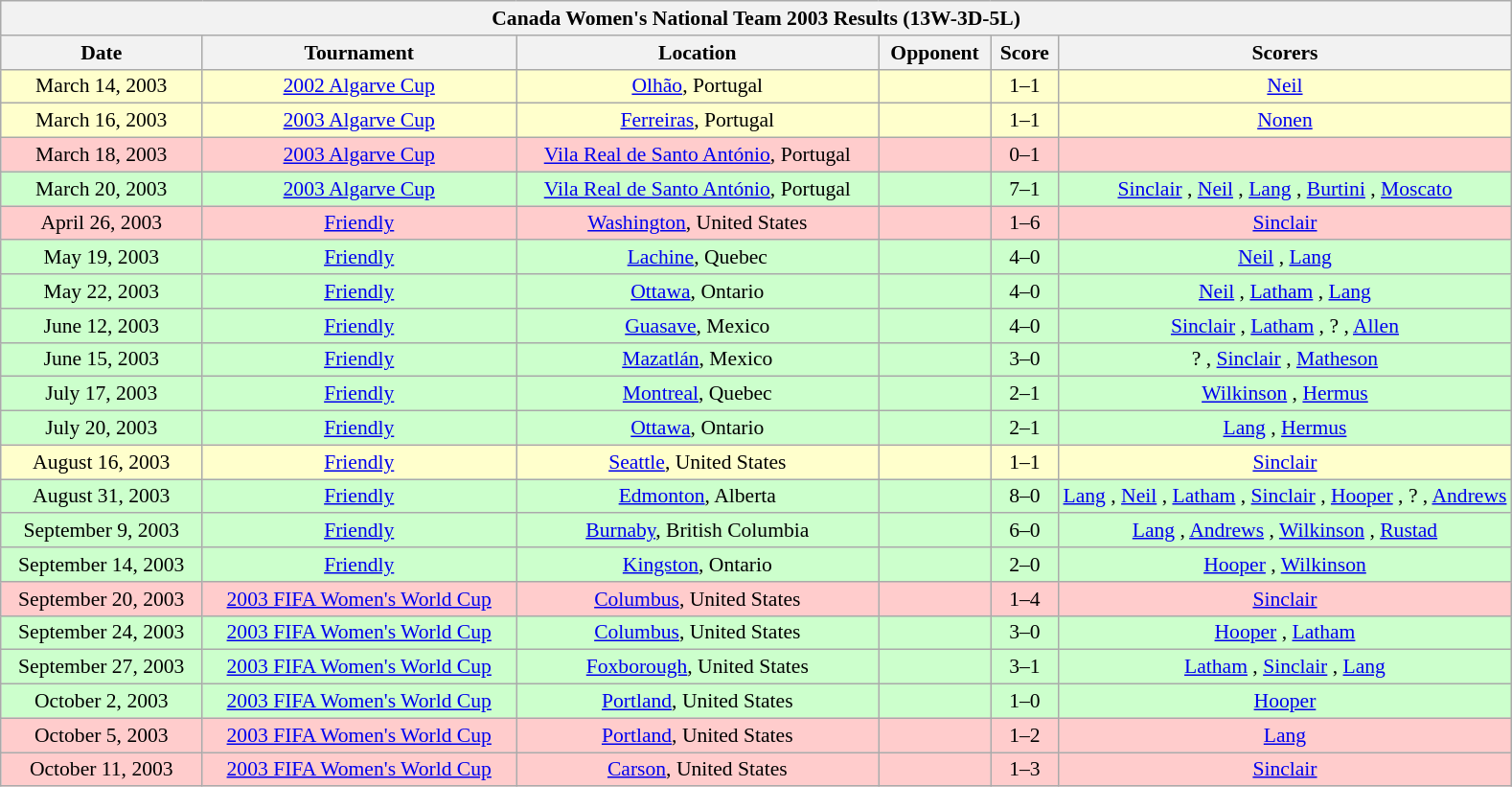<table class="wikitable collapsible collapsed" style="font-size:90%">
<tr>
<th colspan="6"><strong>Canada Women's National Team 2003 Results (13W-3D-5L)</strong></th>
</tr>
<tr>
<th>Date</th>
<th>Tournament</th>
<th>Location</th>
<th>Opponent</th>
<th>Score</th>
<th width=30%>Scorers</th>
</tr>
<tr style="background:#ffc;">
<td style="text-align: center;">March 14, 2003</td>
<td style="text-align: center;"><a href='#'>2002 Algarve Cup</a></td>
<td style="text-align: center;"><a href='#'>Olhão</a>, Portugal</td>
<td></td>
<td style="text-align: center;">1–1</td>
<td style="text-align: center;"><a href='#'>Neil</a> </td>
</tr>
<tr style="background:#ffc;">
<td style="text-align: center;">March 16, 2003</td>
<td style="text-align: center;"><a href='#'>2003 Algarve Cup</a></td>
<td style="text-align: center;"><a href='#'>Ferreiras</a>, Portugal</td>
<td></td>
<td style="text-align: center;">1–1</td>
<td style="text-align: center;"><a href='#'>Nonen</a> </td>
</tr>
<tr style="background:#fcc;">
<td style="text-align: center;">March 18, 2003</td>
<td style="text-align: center;"><a href='#'>2003 Algarve Cup</a></td>
<td style="text-align: center;"><a href='#'>Vila Real de Santo António</a>, Portugal</td>
<td></td>
<td style="text-align: center;">0–1</td>
<td style="text-align: center;"></td>
</tr>
<tr style="background:#cfc;">
<td style="text-align: center;">March 20, 2003</td>
<td style="text-align: center;"><a href='#'>2003 Algarve Cup</a></td>
<td style="text-align: center;"><a href='#'>Vila Real de Santo António</a>, Portugal</td>
<td></td>
<td style="text-align: center;">7–1</td>
<td style="text-align: center;"><a href='#'>Sinclair</a> , <a href='#'>Neil</a> , <a href='#'>Lang</a> , <a href='#'>Burtini</a> , <a href='#'>Moscato</a> </td>
</tr>
<tr style="background:#fcc;">
<td style="text-align: center;">April 26, 2003</td>
<td style="text-align: center;"><a href='#'>Friendly</a></td>
<td style="text-align: center;"><a href='#'>Washington</a>, United States</td>
<td></td>
<td style="text-align: center;">1–6</td>
<td style="text-align: center;"><a href='#'>Sinclair</a> </td>
</tr>
<tr style="background:#cfc;">
<td style="text-align: center;">May 19, 2003</td>
<td style="text-align: center;"><a href='#'>Friendly</a></td>
<td style="text-align: center;"><a href='#'>Lachine</a>, Quebec</td>
<td></td>
<td style="text-align: center;">4–0</td>
<td style="text-align: center;"><a href='#'>Neil</a> , <a href='#'>Lang</a> </td>
</tr>
<tr style="background:#cfc;">
<td style="text-align: center;">May 22, 2003</td>
<td style="text-align: center;"><a href='#'>Friendly</a></td>
<td style="text-align: center;"><a href='#'>Ottawa</a>, Ontario</td>
<td></td>
<td style="text-align: center;">4–0</td>
<td style="text-align: center;"><a href='#'>Neil</a> , <a href='#'>Latham</a> , <a href='#'>Lang</a> </td>
</tr>
<tr style="background:#cfc;">
<td style="text-align: center;">June 12, 2003</td>
<td style="text-align: center;"><a href='#'>Friendly</a></td>
<td style="text-align: center;"><a href='#'>Guasave</a>, Mexico</td>
<td></td>
<td style="text-align: center;">4–0</td>
<td style="text-align: center;"><a href='#'>Sinclair</a> , <a href='#'>Latham</a> , ? , <a href='#'>Allen</a> </td>
</tr>
<tr style="background:#cfc;">
<td style="text-align: center;">June 15, 2003</td>
<td style="text-align: center;"><a href='#'>Friendly</a></td>
<td style="text-align: center;"><a href='#'>Mazatlán</a>, Mexico</td>
<td></td>
<td style="text-align: center;">3–0</td>
<td style="text-align: center;">? , <a href='#'>Sinclair</a> , <a href='#'>Matheson</a> </td>
</tr>
<tr style="background:#cfc;">
<td style="text-align: center;">July 17, 2003</td>
<td style="text-align: center;"><a href='#'>Friendly</a></td>
<td style="text-align: center;"><a href='#'>Montreal</a>, Quebec</td>
<td></td>
<td style="text-align: center;">2–1</td>
<td style="text-align: center;"><a href='#'>Wilkinson</a> , <a href='#'>Hermus</a> </td>
</tr>
<tr style="background:#cfc;">
<td style="text-align: center;">July 20, 2003</td>
<td style="text-align: center;"><a href='#'>Friendly</a></td>
<td style="text-align: center;"><a href='#'>Ottawa</a>, Ontario</td>
<td></td>
<td style="text-align: center;">2–1</td>
<td style="text-align: center;"><a href='#'>Lang</a> , <a href='#'>Hermus</a> </td>
</tr>
<tr style="background:#ffc;">
<td style="text-align: center;">August 16, 2003</td>
<td style="text-align: center;"><a href='#'>Friendly</a></td>
<td style="text-align: center;"><a href='#'>Seattle</a>, United States</td>
<td></td>
<td style="text-align: center;">1–1</td>
<td style="text-align: center;"><a href='#'>Sinclair</a> </td>
</tr>
<tr style="background:#cfc;">
<td style="text-align: center;">August 31, 2003</td>
<td style="text-align: center;"><a href='#'>Friendly</a></td>
<td style="text-align: center;"><a href='#'>Edmonton</a>, Alberta</td>
<td></td>
<td style="text-align: center;">8–0</td>
<td style="text-align: center;"><a href='#'>Lang</a> , <a href='#'>Neil</a> , <a href='#'>Latham</a> , <a href='#'>Sinclair</a> , <a href='#'>Hooper</a> , ? , <a href='#'>Andrews</a> </td>
</tr>
<tr style="background:#cfc;">
<td style="text-align: center;">September 9, 2003</td>
<td style="text-align: center;"><a href='#'>Friendly</a></td>
<td style="text-align: center;"><a href='#'>Burnaby</a>, British Columbia</td>
<td></td>
<td style="text-align: center;">6–0</td>
<td style="text-align: center;"><a href='#'>Lang</a> , <a href='#'>Andrews</a> , <a href='#'>Wilkinson</a> , <a href='#'>Rustad</a> </td>
</tr>
<tr style="background:#cfc;">
<td style="text-align: center;">September 14, 2003</td>
<td style="text-align: center;"><a href='#'>Friendly</a></td>
<td style="text-align: center;"><a href='#'>Kingston</a>, Ontario</td>
<td></td>
<td style="text-align: center;">2–0</td>
<td style="text-align: center;"><a href='#'>Hooper</a> , <a href='#'>Wilkinson</a> </td>
</tr>
<tr style="background:#fcc;">
<td style="text-align: center;">September 20, 2003</td>
<td style="text-align: center;"><a href='#'>2003 FIFA Women's World Cup</a></td>
<td style="text-align: center;"><a href='#'>Columbus</a>, United States</td>
<td></td>
<td style="text-align: center;">1–4</td>
<td style="text-align: center;"><a href='#'>Sinclair</a> </td>
</tr>
<tr style="background:#cfc;">
<td style="text-align: center;">September 24, 2003</td>
<td style="text-align: center;"><a href='#'>2003 FIFA Women's World Cup</a></td>
<td style="text-align: center;"><a href='#'>Columbus</a>, United States</td>
<td></td>
<td style="text-align: center;">3–0</td>
<td style="text-align: center;"><a href='#'>Hooper</a> , <a href='#'>Latham</a> </td>
</tr>
<tr style="background:#cfc;">
<td style="text-align: center;">September 27, 2003</td>
<td style="text-align: center;"><a href='#'>2003 FIFA Women's World Cup</a></td>
<td style="text-align: center;"><a href='#'>Foxborough</a>, United States</td>
<td></td>
<td style="text-align: center;">3–1</td>
<td style="text-align: center;"><a href='#'>Latham</a> , <a href='#'>Sinclair</a> , <a href='#'>Lang</a> </td>
</tr>
<tr style="background:#cfc;">
<td style="text-align: center;">October 2, 2003</td>
<td style="text-align: center;"><a href='#'>2003 FIFA Women's World Cup</a></td>
<td style="text-align: center;"><a href='#'>Portland</a>, United States</td>
<td></td>
<td style="text-align: center;">1–0</td>
<td style="text-align: center;"><a href='#'>Hooper</a> </td>
</tr>
<tr style="background:#fcc;">
<td style="text-align: center;">October 5, 2003</td>
<td style="text-align: center;"><a href='#'>2003 FIFA Women's World Cup</a></td>
<td style="text-align: center;"><a href='#'>Portland</a>, United States</td>
<td></td>
<td style="text-align: center;">1–2</td>
<td style="text-align: center;"><a href='#'>Lang</a> </td>
</tr>
<tr style="background:#fcc;">
<td style="text-align: center;">October 11, 2003</td>
<td style="text-align: center;"><a href='#'>2003 FIFA Women's World Cup</a></td>
<td style="text-align: center;"><a href='#'>Carson</a>, United States</td>
<td></td>
<td style="text-align: center;">1–3</td>
<td style="text-align: center;"><a href='#'>Sinclair</a> </td>
</tr>
</table>
